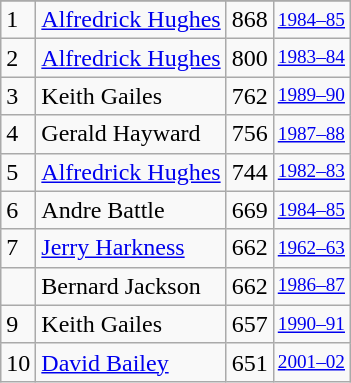<table class="wikitable">
<tr>
</tr>
<tr>
<td>1</td>
<td><a href='#'>Alfredrick Hughes</a></td>
<td>868</td>
<td style="font-size:80%;"><a href='#'>1984–85</a></td>
</tr>
<tr>
<td>2</td>
<td><a href='#'>Alfredrick Hughes</a></td>
<td>800</td>
<td style="font-size:80%;"><a href='#'>1983–84</a></td>
</tr>
<tr>
<td>3</td>
<td>Keith Gailes</td>
<td>762</td>
<td style="font-size:80%;"><a href='#'>1989–90</a></td>
</tr>
<tr>
<td>4</td>
<td>Gerald Hayward</td>
<td>756</td>
<td style="font-size:80%;"><a href='#'>1987–88</a></td>
</tr>
<tr>
<td>5</td>
<td><a href='#'>Alfredrick Hughes</a></td>
<td>744</td>
<td style="font-size:80%;"><a href='#'>1982–83</a></td>
</tr>
<tr>
<td>6</td>
<td>Andre Battle</td>
<td>669</td>
<td style="font-size:80%;"><a href='#'>1984–85</a></td>
</tr>
<tr>
<td>7</td>
<td><a href='#'>Jerry Harkness</a></td>
<td>662</td>
<td style="font-size:80%;"><a href='#'>1962–63</a></td>
</tr>
<tr>
<td></td>
<td>Bernard Jackson</td>
<td>662</td>
<td style="font-size:80%;"><a href='#'>1986–87</a></td>
</tr>
<tr>
<td>9</td>
<td>Keith Gailes</td>
<td>657</td>
<td style="font-size:80%;"><a href='#'>1990–91</a></td>
</tr>
<tr>
<td>10</td>
<td><a href='#'>David Bailey</a></td>
<td>651</td>
<td style="font-size:80%;"><a href='#'>2001–02</a></td>
</tr>
</table>
